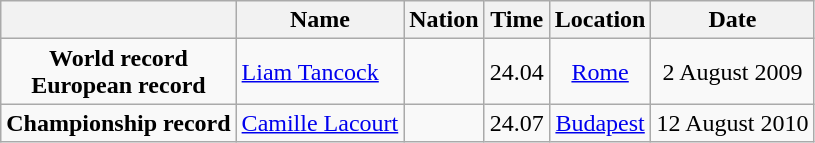<table class=wikitable style=text-align:center>
<tr>
<th></th>
<th>Name</th>
<th>Nation</th>
<th>Time</th>
<th>Location</th>
<th>Date</th>
</tr>
<tr>
<td><strong>World record<br>European record</strong></td>
<td align=left><a href='#'>Liam Tancock</a></td>
<td align=left></td>
<td align=left>24.04</td>
<td><a href='#'>Rome</a></td>
<td>2 August 2009</td>
</tr>
<tr>
<td><strong>Championship record</strong></td>
<td align=left><a href='#'>Camille Lacourt</a></td>
<td align=left></td>
<td align=left>24.07</td>
<td><a href='#'>Budapest</a></td>
<td>12 August 2010</td>
</tr>
</table>
